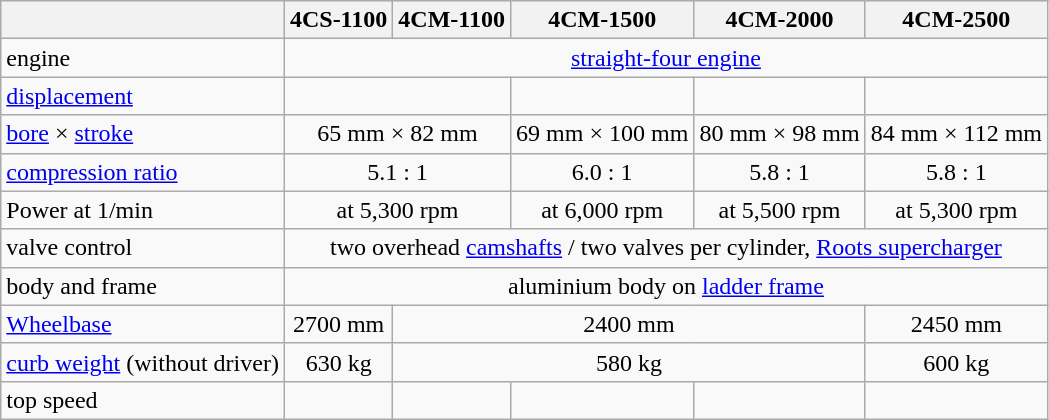<table class="wikitable">
<tr>
<th></th>
<th>4CS-1100</th>
<th>4CM-1100</th>
<th>4CM-1500</th>
<th>4CM-2000</th>
<th>4CM-2500</th>
</tr>
<tr>
<td>engine</td>
<td colspan="5" align="center"><a href='#'>straight-four engine</a></td>
</tr>
<tr>
<td><a href='#'>displacement</a></td>
<td colspan="2" align="center"></td>
<td align="center"></td>
<td align="center"></td>
<td align="center"></td>
</tr>
<tr>
<td><a href='#'>bore</a> × <a href='#'>stroke</a></td>
<td colspan="2" align="center">65 mm × 82 mm</td>
<td align="center">69 mm × 100 mm</td>
<td align="center">80 mm × 98 mm</td>
<td align="center">84 mm × 112 mm</td>
</tr>
<tr>
<td><a href='#'>compression ratio</a></td>
<td colspan="2" align="center">5.1 : 1</td>
<td align="center">6.0 : 1</td>
<td align="center">5.8 : 1</td>
<td align="center">5.8 : 1</td>
</tr>
<tr>
<td>Power at 1/min</td>
<td colspan="2" align="center"> at 5,300 rpm</td>
<td align="center"> at 6,000 rpm</td>
<td align="center"> at 5,500 rpm</td>
<td align="center"> at 5,300 rpm</td>
</tr>
<tr>
<td>valve control</td>
<td colspan="5" align="center">two overhead <a href='#'>camshafts</a> / two valves per cylinder, <a href='#'>Roots supercharger</a></td>
</tr>
<tr>
<td>body and frame</td>
<td colspan="5" align="center">aluminium body on <a href='#'>ladder frame</a></td>
</tr>
<tr>
<td><a href='#'>Wheelbase</a></td>
<td align="center">2700 mm</td>
<td colspan="3" align="center">2400 mm</td>
<td align="center">2450 mm</td>
</tr>
<tr>
<td><a href='#'>curb weight</a> (without driver)</td>
<td align="center">630 kg</td>
<td colspan="3" align="center">580 kg</td>
<td align="center">600 kg</td>
</tr>
<tr>
<td>top speed</td>
<td align="center"></td>
<td align="center"></td>
<td align="center"></td>
<td align="center"></td>
<td align="center"></td>
</tr>
</table>
